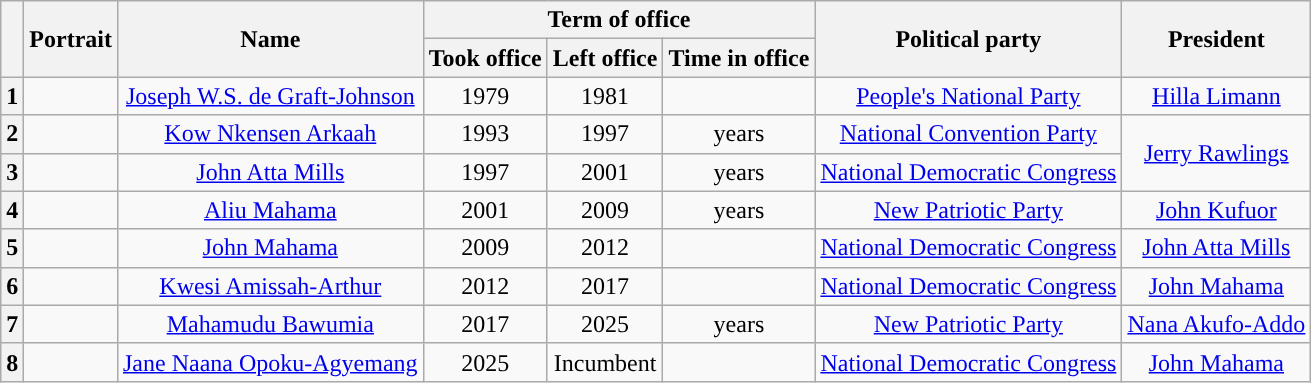<table class="wikitable" style="font-size:100%;text-align:center">
<tr>
<th rowspan="2"></th>
<th rowspan="2">Portrait</th>
<th rowspan="2">Name<br></th>
<th colspan="3">Term of office</th>
<th rowspan="2">Political party</th>
<th rowspan="2">President</th>
</tr>
<tr>
<th>Took office</th>
<th>Left office</th>
<th>Time in office</th>
</tr>
<tr>
<th style="background:">1</th>
<td></td>
<td><a href='#'>Joseph W.S. de Graft-Johnson</a><br></td>
<td> 1979</td>
<td> 1981<br></td>
<td></td>
<td><a href='#'>People's National Party</a></td>
<td><a href='#'>Hilla Limann</a></td>
</tr>
<tr>
<th style="background:">2</th>
<td></td>
<td><a href='#'>Kow Nkensen Arkaah</a><br></td>
<td> 1993</td>
<td> 1997</td>
<td> years</td>
<td><a href='#'>National Convention Party</a></td>
<td rowspan=2><a href='#'>Jerry Rawlings</a></td>
</tr>
<tr>
<th style="background:">3</th>
<td></td>
<td><a href='#'>John Atta Mills</a><br></td>
<td> 1997</td>
<td> 2001</td>
<td> years</td>
<td><a href='#'>National Democratic Congress</a></td>
</tr>
<tr>
<th style="background:">4</th>
<td></td>
<td><a href='#'>Aliu Mahama</a><br></td>
<td> 2001</td>
<td> 2009</td>
<td> years</td>
<td><a href='#'>New Patriotic Party</a></td>
<td><a href='#'>John Kufuor</a></td>
</tr>
<tr>
<th style="background:">5</th>
<td></td>
<td><a href='#'>John Mahama</a><br></td>
<td> 2009</td>
<td> 2012</td>
<td></td>
<td><a href='#'>National Democratic Congress</a></td>
<td><a href='#'>John Atta Mills</a></td>
</tr>
<tr>
<th style="background:">6</th>
<td></td>
<td><a href='#'>Kwesi Amissah-Arthur</a><br></td>
<td> 2012</td>
<td> 2017</td>
<td></td>
<td><a href='#'>National Democratic Congress</a></td>
<td><a href='#'>John Mahama</a></td>
</tr>
<tr>
<th style="background:">7</th>
<td></td>
<td><a href='#'>Mahamudu Bawumia</a><br></td>
<td> 2017</td>
<td> 2025</td>
<td> years</td>
<td><a href='#'>New Patriotic Party</a></td>
<td><a href='#'>Nana Akufo-Addo</a></td>
</tr>
<tr>
<th style="background:">8</th>
<td></td>
<td><a href='#'>Jane Naana Opoku-Agyemang</a><br></td>
<td> 2025</td>
<td>Incumbent</td>
<td></td>
<td><a href='#'>National Democratic Congress</a></td>
<td><a href='#'>John Mahama</a></td>
</tr>
</table>
